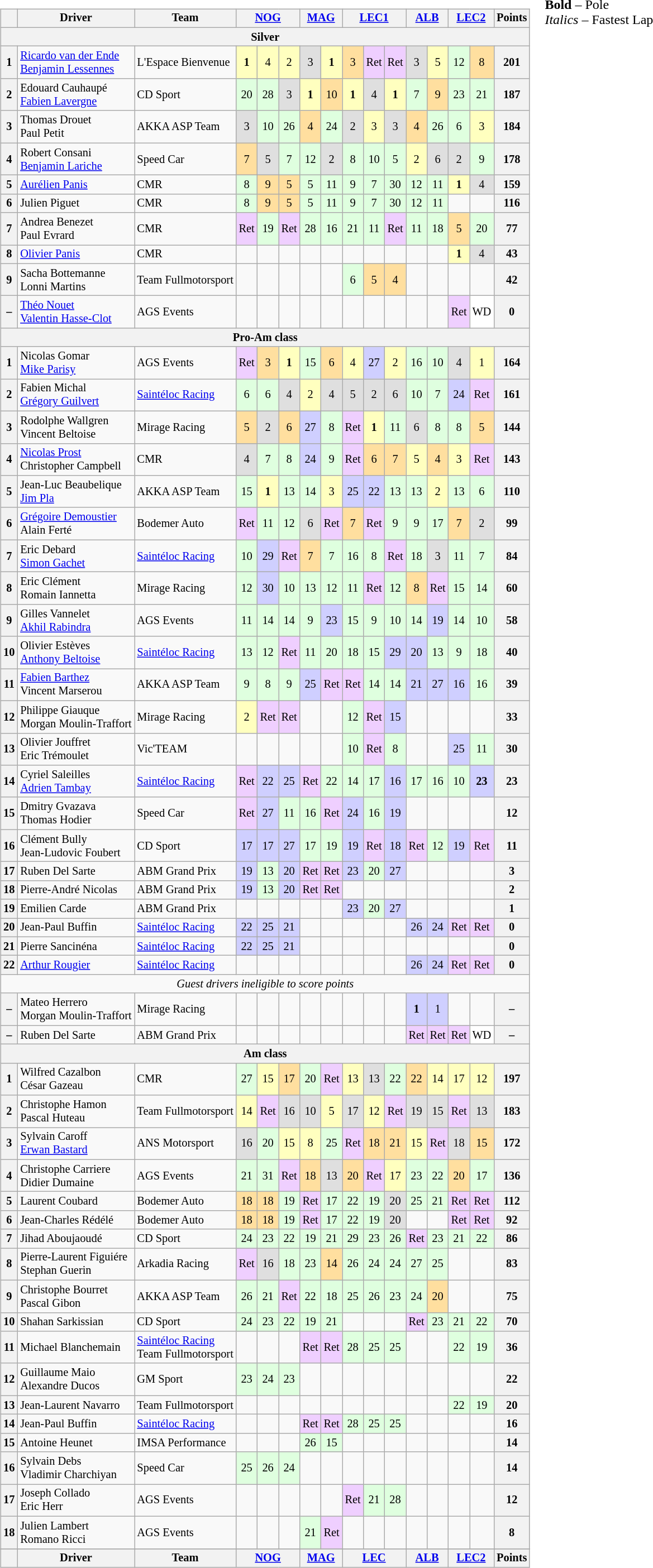<table>
<tr>
<td valign=top><br><table class="wikitable" style="font-size: 85%; text-align:center;">
<tr>
<th></th>
<th>Driver</th>
<th>Team</th>
<th colspan=3><a href='#'>NOG</a><br></th>
<th colspan=2><a href='#'>MAG</a><br></th>
<th colspan=3><a href='#'>LEC1</a><br></th>
<th colspan=2><a href='#'>ALB</a><br></th>
<th colspan=2><a href='#'>LEC2</a><br></th>
<th>Points</th>
</tr>
<tr>
<th colspan=16>Silver</th>
</tr>
<tr>
<th>1</th>
<td align=left> <a href='#'>Ricardo van der Ende</a><br> <a href='#'>Benjamin Lessennes</a></td>
<td align=left> L'Espace Bienvenue</td>
<td style="background:#FFFFBF;"><strong>1</strong></td>
<td style="background:#FFFFBF;">4</td>
<td style="background:#FFFFBF;">2</td>
<td style="background:#DFDFDF;">3</td>
<td style="background:#FFFFBF;"><strong>1</strong></td>
<td style="background:#FFDF9F;">3</td>
<td style="background:#EFCFFF;">Ret</td>
<td style="background:#EFCFFF;">Ret</td>
<td style="background:#DFDFDF;">3</td>
<td style="background:#FFFFBF;">5</td>
<td style="background:#DFFFDF;">12</td>
<td style="background:#FFDF9F;">8</td>
<th>201</th>
</tr>
<tr>
<th>2</th>
<td align=left> Edouard Cauhaupé<br> <a href='#'>Fabien Lavergne</a></td>
<td align=left> CD Sport</td>
<td style="background:#DFFFDF;">20</td>
<td style="background:#DFFFDF;">28</td>
<td style="background:#DFDFDF;">3</td>
<td style="background:#FFFFBF;"><strong>1</strong></td>
<td style="background:#FFDF9F;">10</td>
<td style="background:#FFFFBF;"><strong>1</strong></td>
<td style="background:#DFDFDF;">4</td>
<td style="background:#FFFFBF;"><strong>1</strong></td>
<td style="background:#DFFFDF;">7</td>
<td style="background:#FFDF9F;">9</td>
<td style="background:#DFFFDF;">23</td>
<td style="background:#DFFFDF;">21</td>
<th>187</th>
</tr>
<tr>
<th>3</th>
<td align=left> Thomas Drouet <br> Paul Petit</td>
<td align=left> AKKA ASP Team</td>
<td style="background:#DFDFDF;">3</td>
<td style="background:#DFFFDF;">10</td>
<td style="background:#DFFFDF;">26</td>
<td style="background:#FFDF9F;">4</td>
<td style="background:#DFFFDF;">24</td>
<td style="background:#DFDFDF;">2</td>
<td style="background:#FFFFBF;">3</td>
<td style="background:#DFDFDF;">3</td>
<td style="background:#FFDF9F;">4</td>
<td style="background:#DFFFDF;">26</td>
<td style="background:#DFFFDF;">6</td>
<td style="background:#FFFFBF;">3</td>
<th>184</th>
</tr>
<tr>
<th>4</th>
<td align=left> Robert Consani <br> <a href='#'>Benjamin Lariche</a></td>
<td align=left> Speed Car</td>
<td style="background:#FFDF9F;">7</td>
<td style="background:#DFDFDF;">5</td>
<td style="background:#DFFFDF;">7</td>
<td style="background:#DFFFDF;">12</td>
<td style="background:#DFDFDF;">2</td>
<td style="background:#DFFFDF;">8</td>
<td style="background:#DFFFDF;">10</td>
<td style="background:#DFFFDF;">5</td>
<td style="background:#FFFFBF;">2</td>
<td style="background:#DFDFDF;">6</td>
<td style="background:#DFDFDF;">2</td>
<td style="background:#DFFFDF;">9</td>
<th>178</th>
</tr>
<tr>
<th>5</th>
<td align=left> <a href='#'>Aurélien Panis</a></td>
<td align=left> CMR</td>
<td style="background:#DFFFDF;">8</td>
<td style="background:#FFDF9F;">9</td>
<td style="background:#FFDF9F;">5</td>
<td style="background:#DFFFDF;">5</td>
<td style="background:#DFFFDF;">11</td>
<td style="background:#DFFFDF;">9</td>
<td style="background:#DFFFDF;">7</td>
<td style="background:#DFFFDF;">30</td>
<td style="background:#DFFFDF;">12</td>
<td style="background:#DFFFDF;">11</td>
<td style="background:#FFFFBF;"><strong>1</strong></td>
<td style="background:#DFDFDF;">4</td>
<th>159</th>
</tr>
<tr>
<th>6</th>
<td align=left> Julien Piguet</td>
<td align=left> CMR</td>
<td style="background:#DFFFDF;">8</td>
<td style="background:#FFDF9F;">9</td>
<td style="background:#FFDF9F;">5</td>
<td style="background:#DFFFDF;">5</td>
<td style="background:#DFFFDF;">11</td>
<td style="background:#DFFFDF;">9</td>
<td style="background:#DFFFDF;">7</td>
<td style="background:#DFFFDF;">30</td>
<td style="background:#DFFFDF;">12</td>
<td style="background:#DFFFDF;">11</td>
<td></td>
<td></td>
<th>116</th>
</tr>
<tr>
<th>7</th>
<td align=left> Andrea Benezet <br> Paul Evrard</td>
<td align=left> CMR</td>
<td style="background:#EFCFFF;">Ret</td>
<td style="background:#DFFFDF;">19</td>
<td style="background:#EFCFFF;">Ret</td>
<td style="background:#DFFFDF;">28</td>
<td style="background:#DFFFDF;">16</td>
<td style="background:#DFFFDF;">21</td>
<td style="background:#DFFFDF;">11</td>
<td style="background:#EFCFFF;">Ret</td>
<td style="background:#DFFFDF;">11</td>
<td style="background:#DFFFDF;">18</td>
<td style="background:#FFDF9F;">5</td>
<td style="background:#DFFFDF;">20</td>
<th>77</th>
</tr>
<tr>
<th>8</th>
<td align=left> <a href='#'>Olivier Panis</a></td>
<td align=left> CMR</td>
<td></td>
<td></td>
<td></td>
<td></td>
<td></td>
<td></td>
<td></td>
<td></td>
<td></td>
<td></td>
<td style="background:#FFFFBF;"><strong>1</strong></td>
<td style="background:#DFDFDF;">4</td>
<th>43</th>
</tr>
<tr>
<th>9</th>
<td align=left> Sacha Bottemanne<br> Lonni Martins</td>
<td align=left> Team Fullmotorsport</td>
<td></td>
<td></td>
<td></td>
<td></td>
<td></td>
<td style="background:#DFFFDF;">6</td>
<td style="background:#FFDF9F;">5</td>
<td style="background:#FFDF9F;">4</td>
<td></td>
<td></td>
<td></td>
<td></td>
<th>42</th>
</tr>
<tr>
<th>–</th>
<td align=left> <a href='#'>Théo Nouet</a><br> <a href='#'>Valentin Hasse-Clot</a></td>
<td align=left> AGS Events</td>
<td></td>
<td></td>
<td></td>
<td></td>
<td></td>
<td></td>
<td></td>
<td></td>
<td></td>
<td></td>
<td style="background:#EFCFFF;">Ret</td>
<td style="background:#FFFFFF;">WD</td>
<th>0</th>
</tr>
<tr>
<th colspan=16>Pro-Am class</th>
</tr>
<tr>
<th>1</th>
<td align=left> Nicolas Gomar<br> <a href='#'>Mike Parisy</a></td>
<td align=left> AGS Events</td>
<td style="background:#EFCFFF;">Ret</td>
<td style="background:#FFDF9F;">3</td>
<td style="background:#FFFFBF;"><strong>1</strong></td>
<td style="background:#DFFFDF;">15</td>
<td style="background:#FFDF9F;">6</td>
<td style="background:#FFFFBF;">4</td>
<td style="background:#CFCFFF;">27</td>
<td style="background:#FFFFBF;">2</td>
<td style="background:#DFFFDF;">16</td>
<td style="background:#DFFFDF;">10</td>
<td style="background:#DFDFDF;">4</td>
<td style="background:#FFFFBF;">1</td>
<th>164</th>
</tr>
<tr>
<th>2</th>
<td align=left> Fabien Michal<br> <a href='#'>Grégory Guilvert</a></td>
<td align=left> <a href='#'>Saintéloc Racing</a></td>
<td style="background:#DFFFDF;">6</td>
<td style="background:#DFFFDF;">6</td>
<td style="background:#DFDFDF;">4</td>
<td style="background:#FFFFBF;">2</td>
<td style="background:#DFDFDF;">4</td>
<td style="background:#DFDFDF;">5</td>
<td style="background:#DFDFDF;">2</td>
<td style="background:#DFDFDF;">6</td>
<td style="background:#DFFFDF;">10</td>
<td style="background:#DFFFDF;">7</td>
<td style="background:#CFCFFF;">24</td>
<td style="background:#EFCFFF;">Ret</td>
<th>161</th>
</tr>
<tr>
<th>3</th>
<td align=left> Rodolphe Wallgren<br> Vincent Beltoise</td>
<td align=left> Mirage Racing</td>
<td style="background:#FFDF9F;">5</td>
<td style="background:#DFDFDF;">2</td>
<td style="background:#FFDF9F;">6</td>
<td style="background:#CFCFFF;">27</td>
<td style="background:#DFFFDF;">8</td>
<td style="background:#EFCFFF;">Ret</td>
<td style="background:#FFFFBF;"><strong>1</strong></td>
<td style="background:#DFFFDF;">11</td>
<td style="background:#DFDFDF;">6</td>
<td style="background:#DFFFDF;">8</td>
<td style="background:#DFFFDF;">8</td>
<td style="background:#FFDF9F;">5</td>
<th>144</th>
</tr>
<tr>
<th>4</th>
<td align=left> <a href='#'>Nicolas Prost</a><br> Christopher Campbell</td>
<td align=left> CMR</td>
<td style="background:#DFDFDF;">4</td>
<td style="background:#DFFFDF;">7</td>
<td style="background:#DFFFDF;">8</td>
<td style="background:#CFCFFF;">24</td>
<td style="background:#DFFFDF;">9</td>
<td style="background:#EFCFFF;">Ret</td>
<td style="background:#FFDF9F;">6</td>
<td style="background:#FFDF9F;">7</td>
<td style="background:#FFFFBF;">5</td>
<td style="background:#FFDF9F;">4</td>
<td style="background:#FFFFBF;">3</td>
<td style="background:#EFCFFF;">Ret</td>
<th>143</th>
</tr>
<tr>
<th>5</th>
<td align=left> Jean-Luc Beaubelique<br> <a href='#'>Jim Pla</a></td>
<td align=left> AKKA ASP Team</td>
<td style="background:#DFFFDF;">15</td>
<td style="background:#FFFFBF;"><strong>1</strong></td>
<td style="background:#DFFFDF;">13</td>
<td style="background:#DFFFDF;">14</td>
<td style="background:#FFFFBF;">3</td>
<td style="background:#CFCFFF;">25</td>
<td style="background:#CFCFFF;">22</td>
<td style="background:#DFFFDF;">13</td>
<td style="background:#DFFFDF;">13</td>
<td style="background:#FFFFBF;">2</td>
<td style="background:#DFFFDF;">13</td>
<td style="background:#DFFFDF;">6</td>
<th>110</th>
</tr>
<tr>
<th>6</th>
<td align=left> <a href='#'>Grégoire Demoustier</a><br> Alain Ferté</td>
<td align=left> Bodemer Auto</td>
<td style="background:#EFCFFF;">Ret</td>
<td style="background:#DFFFDF;">11</td>
<td style="background:#DFFFDF;">12</td>
<td style="background:#DFDFDF;">6</td>
<td style="background:#EFCFFF;">Ret</td>
<td style="background:#FFDF9F;">7</td>
<td style="background:#EFCFFF;">Ret</td>
<td style="background:#DFFFDF;">9</td>
<td style="background:#DFFFDF;">9</td>
<td style="background:#DFFFDF;">17</td>
<td style="background:#FFDF9F;">7</td>
<td style="background:#DFDFDF;">2</td>
<th>99</th>
</tr>
<tr>
<th>7</th>
<td align=left> Eric Debard<br> <a href='#'>Simon Gachet</a></td>
<td align=left> <a href='#'>Saintéloc Racing</a></td>
<td style="background:#DFFFDF;">10</td>
<td style="background:#CFCFFF;">29</td>
<td style="background:#EFCFFF;">Ret</td>
<td style="background:#FFDF9F;">7</td>
<td style="background:#DFFFDF;">7</td>
<td style="background:#DFFFDF;">16</td>
<td style="background:#DFFFDF;">8</td>
<td style="background:#EFCFFF;">Ret</td>
<td style="background:#DFFFDF;">18</td>
<td style="background:#DFDFDF;">3</td>
<td style="background:#DFFFDF;">11</td>
<td style="background:#DFFFDF;">7</td>
<th>84</th>
</tr>
<tr>
<th>8</th>
<td align=left> Eric Clément<br> Romain Iannetta</td>
<td align=left> Mirage Racing</td>
<td style="background:#DFFFDF;">12</td>
<td style="background:#CFCFFF;">30</td>
<td style="background:#DFFFDF;">10</td>
<td style="background:#DFFFDF;">13</td>
<td style="background:#DFFFDF;">12</td>
<td style="background:#DFFFDF;">11</td>
<td style="background:#EFCFFF;">Ret</td>
<td style="background:#DFFFDF;">12</td>
<td style="background:#FFDF9F;">8</td>
<td style="background:#EFCFFF;">Ret</td>
<td style="background:#DFFFDF;">15</td>
<td style="background:#DFFFDF;">14</td>
<th>60</th>
</tr>
<tr>
<th>9</th>
<td align=left> Gilles Vannelet<br> <a href='#'>Akhil Rabindra</a></td>
<td align=left> AGS Events</td>
<td style="background:#DFFFDF;">11</td>
<td style="background:#DFFFDF;">14</td>
<td style="background:#DFFFDF;">14</td>
<td style="background:#DFFFDF;">9</td>
<td style="background:#CFCFFF;">23</td>
<td style="background:#DFFFDF;">15</td>
<td style="background:#DFFFDF;">9</td>
<td style="background:#DFFFDF;">10</td>
<td style="background:#DFFFDF;">14</td>
<td style="background:#CFCFFF;">19</td>
<td style="background:#DFFFDF;">14</td>
<td style="background:#DFFFDF;">10</td>
<th>58</th>
</tr>
<tr>
<th>10</th>
<td align=left> Olivier Estèves<br> <a href='#'>Anthony Beltoise</a></td>
<td align=left> <a href='#'>Saintéloc Racing</a></td>
<td style="background:#DFFFDF;">13</td>
<td style="background:#DFFFDF;">12</td>
<td style="background:#EFCFFF;">Ret</td>
<td style="background:#DFFFDF;">11</td>
<td style="background:#DFFFDF;">20</td>
<td style="background:#DFFFDF;">18</td>
<td style="background:#DFFFDF;">15</td>
<td style="background:#CFCFFF;">29</td>
<td style="background:#CFCFFF;">20</td>
<td style="background:#DFFFDF;">13</td>
<td style="background:#DFFFDF;">9</td>
<td style="background:#DFFFDF;">18</td>
<th>40</th>
</tr>
<tr>
<th>11</th>
<td align=left> <a href='#'>Fabien Barthez</a><br> Vincent Marserou</td>
<td align=left> AKKA ASP Team</td>
<td style="background:#DFFFDF;">9</td>
<td style="background:#DFFFDF;">8</td>
<td style="background:#DFFFDF;">9</td>
<td style="background:#CFCFFF;">25</td>
<td style="background:#EFCFFF;">Ret</td>
<td style="background:#EFCFFF;">Ret</td>
<td style="background:#DFFFDF;">14</td>
<td style="background:#DFFFDF;">14</td>
<td style="background:#CFCFFF;">21</td>
<td style="background:#CFCFFF;">27</td>
<td style="background:#CFCFFF;">16</td>
<td style="background:#DFFFDF;">16</td>
<th>39</th>
</tr>
<tr>
<th>12</th>
<td align=left> Philippe Giauque<br> Morgan Moulin-Traffort</td>
<td align=left> Mirage Racing</td>
<td style="background:#FFFFBF;">2</td>
<td style="background:#EFCFFF;">Ret</td>
<td style="background:#EFCFFF;">Ret</td>
<td></td>
<td></td>
<td style="background:#DFFFDF;">12</td>
<td style="background:#EFCFFF;">Ret</td>
<td style="background:#CFCFFF;">15</td>
<td></td>
<td></td>
<td></td>
<td></td>
<th>33</th>
</tr>
<tr>
<th>13</th>
<td align=left> Olivier Jouffret<br> Eric Trémoulet</td>
<td align=left> Vic'TEAM</td>
<td></td>
<td></td>
<td></td>
<td></td>
<td></td>
<td style="background:#DFFFDF;">10</td>
<td style="background:#EFCFFF;">Ret</td>
<td style="background:#DFFFDF;">8</td>
<td></td>
<td></td>
<td style="background:#CFCFFF;">25</td>
<td style="background:#DFFFDF;">11</td>
<th>30</th>
</tr>
<tr>
<th>14</th>
<td align=left> Cyriel Saleilles<br> <a href='#'>Adrien Tambay</a></td>
<td align=left> <a href='#'>Saintéloc Racing</a></td>
<td style="background:#EFCFFF;">Ret</td>
<td style="background:#CFCFFF;">22</td>
<td style="background:#CFCFFF;">25</td>
<td style="background:#EFCFFF;">Ret</td>
<td style="background:#DFFFDF;">22</td>
<td style="background:#DFFFDF;">14</td>
<td style="background:#DFFFDF;">17</td>
<td style="background:#CFCFFF;">16</td>
<td style="background:#DFFFDF;">17</td>
<td style="background:#DFFFDF;">16</td>
<td style="background:#DFFFDF;">10</td>
<td style="background:#CFCFFF;"><strong>23</strong></td>
<th>23</th>
</tr>
<tr>
<th>15</th>
<td align=left> Dmitry Gvazava<br> Thomas Hodier</td>
<td align=left> Speed Car</td>
<td style="background:#EFCFFF;">Ret</td>
<td style="background:#CFCFFF;">27</td>
<td style="background:#DFFFDF;">11</td>
<td style="background:#DFFFDF;">16</td>
<td style="background:#EFCFFF;">Ret</td>
<td style="background:#CFCFFF;">24</td>
<td style="background:#DFFFDF;">16</td>
<td style="background:#CFCFFF;">19</td>
<td></td>
<td></td>
<td></td>
<td></td>
<th>12</th>
</tr>
<tr>
<th>16</th>
<td align=left> Clément Bully<br> Jean-Ludovic Foubert</td>
<td align=left> CD Sport</td>
<td style="background:#CFCFFF;">17</td>
<td style="background:#CFCFFF;">17</td>
<td style="background:#CFCFFF;">27</td>
<td style="background:#DFFFDF;">17</td>
<td style="background:#DFFFDF;">19</td>
<td style="background:#CFCFFF;">19</td>
<td style="background:#EFCFFF;">Ret</td>
<td style="background:#CFCFFF;">18</td>
<td style="background:#EFCFFF;">Ret</td>
<td style="background:#DFFFDF;">12</td>
<td style="background:#CFCFFF;">19</td>
<td style="background:#EFCFFF;">Ret</td>
<th>11</th>
</tr>
<tr>
<th>17</th>
<td align=left> Ruben Del Sarte</td>
<td align=left> ABM Grand Prix</td>
<td style="background:#CFCFFF;">19</td>
<td style="background:#DFFFDF;">13</td>
<td style="background:#CFCFFF;">20</td>
<td style="background:#EFCFFF;">Ret</td>
<td style="background:#EFCFFF;">Ret</td>
<td style="background:#CFCFFF;">23</td>
<td style="background:#DFFFDF;">20</td>
<td style="background:#CFCFFF;">27</td>
<td></td>
<td></td>
<td></td>
<td></td>
<th>3</th>
</tr>
<tr>
<th>18</th>
<td align=left> Pierre-André Nicolas</td>
<td align=left> ABM Grand Prix</td>
<td style="background:#CFCFFF;">19</td>
<td style="background:#DFFFDF;">13</td>
<td style="background:#CFCFFF;">20</td>
<td style="background:#EFCFFF;">Ret</td>
<td style="background:#EFCFFF;">Ret</td>
<td></td>
<td></td>
<td></td>
<td></td>
<td></td>
<td></td>
<td></td>
<th>2</th>
</tr>
<tr>
<th>19</th>
<td align=left> Emilien Carde</td>
<td align=left> ABM Grand Prix</td>
<td></td>
<td></td>
<td></td>
<td></td>
<td></td>
<td style="background:#CFCFFF;">23</td>
<td style="background:#DFFFDF;">20</td>
<td style="background:#CFCFFF;">27</td>
<td></td>
<td></td>
<td></td>
<td></td>
<th>1</th>
</tr>
<tr>
<th>20</th>
<td align=left> Jean-Paul Buffin</td>
<td align=left> <a href='#'>Saintéloc Racing</a></td>
<td style="background:#CFCFFF;">22</td>
<td style="background:#CFCFFF;">25</td>
<td style="background:#CFCFFF;">21</td>
<td></td>
<td></td>
<td></td>
<td></td>
<td></td>
<td style="background:#CFCFFF;">26</td>
<td style="background:#CFCFFF;">24</td>
<td style="background:#EFCFFF;">Ret</td>
<td style="background:#EFCFFF;">Ret</td>
<th>0</th>
</tr>
<tr>
<th>21</th>
<td align=left> Pierre Sancinéna</td>
<td align=left> <a href='#'>Saintéloc Racing</a></td>
<td style="background:#CFCFFF;">22</td>
<td style="background:#CFCFFF;">25</td>
<td style="background:#CFCFFF;">21</td>
<td></td>
<td></td>
<td></td>
<td></td>
<td></td>
<td></td>
<td></td>
<td></td>
<td></td>
<th>0</th>
</tr>
<tr>
<th>22</th>
<td align=left> <a href='#'>Arthur Rougier</a></td>
<td align=left> <a href='#'>Saintéloc Racing</a></td>
<td></td>
<td></td>
<td></td>
<td></td>
<td></td>
<td></td>
<td></td>
<td></td>
<td style="background:#CFCFFF;">26</td>
<td style="background:#CFCFFF;">24</td>
<td style="background:#EFCFFF;">Ret</td>
<td style="background:#EFCFFF;">Ret</td>
<th>0</th>
</tr>
<tr>
<td colspan=16><em>Guest drivers ineligible to score points</em></td>
</tr>
<tr>
<th>–</th>
<td align=left> Mateo Herrero<br> Morgan Moulin-Traffort</td>
<td align=left> Mirage Racing</td>
<td></td>
<td></td>
<td></td>
<td></td>
<td></td>
<td></td>
<td></td>
<td></td>
<td style="background:#CFCFFF;"><strong>1</strong></td>
<td style="background:#CFCFFF;">1</td>
<td></td>
<td></td>
<th>–</th>
</tr>
<tr>
<th>–</th>
<td align=left> Ruben Del Sarte</td>
<td align=left> ABM Grand Prix</td>
<td></td>
<td></td>
<td></td>
<td></td>
<td></td>
<td></td>
<td></td>
<td></td>
<td style="background:#EFCFFF;">Ret</td>
<td style="background:#EFCFFF;">Ret</td>
<td style="background:#EFCFFF;">Ret</td>
<td style="background:#FFFFFF;">WD</td>
<th>–</th>
</tr>
<tr>
<th colspan=16>Am class</th>
</tr>
<tr>
<th>1</th>
<td align=left> Wilfred Cazalbon<br> César Gazeau</td>
<td align=left> CMR</td>
<td style="background:#DFFFDF;">27</td>
<td style="background:#FFFFBF;">15</td>
<td style="background:#FFDF9F;">17</td>
<td style="background:#DFFFDF;">20</td>
<td style="background:#EFCFFF;">Ret</td>
<td style="background:#FFFFBF;">13</td>
<td style="background:#DFDFDF;">13</td>
<td style="background:#DFFFDF;">22</td>
<td style="background:#FFDF9F;">22</td>
<td style="background:#FFFFBF;">14</td>
<td style="background:#FFFFBF;">17</td>
<td style="background:#FFFFBF;">12</td>
<th>197</th>
</tr>
<tr>
<th>2</th>
<td align=left> Christophe Hamon<br> Pascal Huteau</td>
<td align=left> Team Fullmotorsport</td>
<td style="background:#FFFFBF;">14</td>
<td style="background:#EFCFFF;">Ret</td>
<td style="background:#DFDFDF;">16</td>
<td style="background:#DFDFDF;">10</td>
<td style="background:#FFFFBF;">5</td>
<td style="background:#DFDFDF;">17</td>
<td style="background:#FFFFBF;">12</td>
<td style="background:#EFCFFF;">Ret</td>
<td style="background:#DFDFDF;">19</td>
<td style="background:#DFDFDF;">15</td>
<td style="background:#EFCFFF;">Ret</td>
<td style="background:#DFDFDF;">13</td>
<th>183</th>
</tr>
<tr>
<th>3</th>
<td align=left> Sylvain Caroff<br> <a href='#'>Erwan Bastard</a></td>
<td align=left> ANS Motorsport</td>
<td style="background:#DFDFDF;">16</td>
<td style="background:#DFFFDF;">20</td>
<td style="background:#FFFFBF;">15</td>
<td style="background:#FFFFBF;">8</td>
<td style="background:#DFFFDF;">25</td>
<td style="background:#EFCFFF;">Ret</td>
<td style="background:#FFDF9F;">18</td>
<td style="background:#FFDF9F;">21</td>
<td style="background:#FFFFBF;">15</td>
<td style="background:#EFCFFF;">Ret</td>
<td style="background:#DFDFDF;">18</td>
<td style="background:#FFDF9F;">15</td>
<th>172</th>
</tr>
<tr>
<th>4</th>
<td align=left> Christophe Carriere<br> Didier Dumaine</td>
<td align=left> AGS Events</td>
<td style="background:#DFFFDF;">21</td>
<td style="background:#DFFFDF;">31</td>
<td style="background:#EFCFFF;">Ret</td>
<td style="background:#FFDF9F;">18</td>
<td style="background:#DFDFDF;">13</td>
<td style="background:#FFDF9F;">20</td>
<td style="background:#EFCFFF;">Ret</td>
<td style="background:#FFFFBF;">17</td>
<td style="background:#DFFFDF;">23</td>
<td style="background:#DFFFDF;">22</td>
<td style="background:#FFDF9F;">20</td>
<td style="background:#DFFFDF;">17</td>
<th>136</th>
</tr>
<tr>
<th>5</th>
<td align=left> Laurent Coubard</td>
<td align=left> Bodemer Auto</td>
<td style="background:#FFDF9F;">18</td>
<td style="background:#FFDF9F;">18</td>
<td style="background:#DFFFDF;">19</td>
<td style="background:#EFCFFF;">Ret</td>
<td style="background:#DFFFDF;">17</td>
<td style="background:#DFFFDF;">22</td>
<td style="background:#DFFFDF;">19</td>
<td style="background:#DFDFDF;">20</td>
<td style="background:#DFFFDF;">25</td>
<td style="background:#DFFFDF;">21</td>
<td style="background:#EFCFFF;">Ret</td>
<td style="background:#EFCFFF;">Ret</td>
<th>112</th>
</tr>
<tr>
<th>6</th>
<td align=left> Jean-Charles Rédélé</td>
<td align=left> Bodemer Auto</td>
<td style="background:#FFDF9F;">18</td>
<td style="background:#FFDF9F;">18</td>
<td style="background:#DFFFDF;">19</td>
<td style="background:#EFCFFF;">Ret</td>
<td style="background:#DFFFDF;">17</td>
<td style="background:#DFFFDF;">22</td>
<td style="background:#DFFFDF;">19</td>
<td style="background:#DFDFDF;">20</td>
<td></td>
<td></td>
<td style="background:#EFCFFF;">Ret</td>
<td style="background:#EFCFFF;">Ret</td>
<th>92</th>
</tr>
<tr>
<th>7</th>
<td align=left> Jihad Aboujaoudé</td>
<td align=left> CD Sport</td>
<td style="background:#DFFFDF;">24</td>
<td style="background:#DFFFDF;">23</td>
<td style="background:#DFFFDF;">22</td>
<td style="background:#DFFFDF;">19</td>
<td style="background:#DFFFDF;">21</td>
<td style="background:#DFFFDF;">29</td>
<td style="background:#DFFFDF;">23</td>
<td style="background:#DFFFDF;">26</td>
<td style="background:#EFCFFF;">Ret</td>
<td style="background:#DFFFDF;">23</td>
<td style="background:#DFFFDF;">21</td>
<td style="background:#DFFFDF;">22</td>
<th>86</th>
</tr>
<tr>
<th>8</th>
<td align=left> Pierre-Laurent Figuiére<br> Stephan Guerin</td>
<td align=left> Arkadia Racing</td>
<td style="background:#EFCFFF;">Ret</td>
<td style="background:#DFDFDF;">16</td>
<td style="background:#DFFFDF;">18</td>
<td style="background:#DFFFDF;">23</td>
<td style="background:#FFDF9F;">14</td>
<td style="background:#DFFFDF;">26</td>
<td style="background:#DFFFDF;">24</td>
<td style="background:#DFFFDF;">24</td>
<td style="background:#DFFFDF;">27</td>
<td style="background:#DFFFDF;">25</td>
<td></td>
<td></td>
<th>83</th>
</tr>
<tr>
<th>9</th>
<td align=left> Christophe Bourret<br> Pascal Gibon</td>
<td align=left> AKKA ASP Team</td>
<td style="background:#DFFFDF;">26</td>
<td style="background:#DFFFDF;">21</td>
<td style="background:#EFCFFF;">Ret</td>
<td style="background:#DFFFDF;">22</td>
<td style="background:#DFFFDF;">18</td>
<td style="background:#DFFFDF;">25</td>
<td style="background:#DFFFDF;">26</td>
<td style="background:#DFFFDF;">23</td>
<td style="background:#DFFFDF;">24</td>
<td style="background:#FFDF9F;">20</td>
<td></td>
<td></td>
<th>75</th>
</tr>
<tr>
<th>10</th>
<td align=left> Shahan Sarkissian</td>
<td align=left> CD Sport</td>
<td style="background:#DFFFDF;">24</td>
<td style="background:#DFFFDF;">23</td>
<td style="background:#DFFFDF;">22</td>
<td style="background:#DFFFDF;">19</td>
<td style="background:#DFFFDF;">21</td>
<td></td>
<td></td>
<td></td>
<td style="background:#EFCFFF;">Ret</td>
<td style="background:#DFFFDF;">23</td>
<td style="background:#DFFFDF;">21</td>
<td style="background:#DFFFDF;">22</td>
<th>70</th>
</tr>
<tr>
<th>11</th>
<td align=left> Michael Blanchemain</td>
<td align=left> <a href='#'>Saintéloc Racing</a><br> Team Fullmotorsport</td>
<td></td>
<td></td>
<td></td>
<td style="background:#EFCFFF;">Ret</td>
<td style="background:#EFCFFF;">Ret</td>
<td style="background:#DFFFDF;">28</td>
<td style="background:#DFFFDF;">25</td>
<td style="background:#DFFFDF;">25</td>
<td></td>
<td></td>
<td style="background:#DFFFDF;">22</td>
<td style="background:#DFFFDF;">19</td>
<th>36</th>
</tr>
<tr>
<th>12</th>
<td align=left> Guillaume Maio<br> Alexandre Ducos</td>
<td align=left> GM Sport</td>
<td style="background:#DFFFDF;">23</td>
<td style="background:#DFFFDF;">24</td>
<td style="background:#DFFFDF;">23</td>
<td></td>
<td></td>
<td></td>
<td></td>
<td></td>
<td></td>
<td></td>
<td></td>
<td></td>
<th>22</th>
</tr>
<tr>
<th>13</th>
<td align=left> Jean-Laurent Navarro</td>
<td align=left> Team Fullmotorsport</td>
<td></td>
<td></td>
<td></td>
<td></td>
<td></td>
<td></td>
<td></td>
<td></td>
<td></td>
<td></td>
<td style="background:#DFFFDF;">22</td>
<td style="background:#DFFFDF;">19</td>
<th>20</th>
</tr>
<tr>
<th>14</th>
<td align=left> Jean-Paul Buffin</td>
<td align=left> <a href='#'>Saintéloc Racing</a></td>
<td></td>
<td></td>
<td></td>
<td style="background:#EFCFFF;">Ret</td>
<td style="background:#EFCFFF;">Ret</td>
<td style="background:#DFFFDF;">28</td>
<td style="background:#DFFFDF;">25</td>
<td style="background:#DFFFDF;">25</td>
<td></td>
<td></td>
<td></td>
<td></td>
<th>16</th>
</tr>
<tr>
<th>15</th>
<td align=left> Antoine Heunet</td>
<td align=left> IMSA Performance</td>
<td></td>
<td></td>
<td></td>
<td style="background:#DFFFDF;">26</td>
<td style="background:#DFFFDF;">15</td>
<td></td>
<td></td>
<td></td>
<td></td>
<td></td>
<td></td>
<td></td>
<th>14</th>
</tr>
<tr>
<th>16</th>
<td align=left> Sylvain Debs<br> Vladimir Charchiyan</td>
<td align=left> Speed Car</td>
<td style="background:#DFFFDF;">25</td>
<td style="background:#DFFFDF;">26</td>
<td style="background:#DFFFDF;">24</td>
<td></td>
<td></td>
<td></td>
<td></td>
<td></td>
<td></td>
<td></td>
<td></td>
<td></td>
<th>14</th>
</tr>
<tr>
<th>17</th>
<td align=left> Joseph Collado<br> Eric Herr</td>
<td align=left> AGS Events</td>
<td></td>
<td></td>
<td></td>
<td></td>
<td></td>
<td style="background:#EFCFFF;">Ret</td>
<td style="background:#DFFFDF;">21</td>
<td style="background:#DFFFDF;">28</td>
<td></td>
<td></td>
<td></td>
<td></td>
<th>12</th>
</tr>
<tr>
<th>18</th>
<td align=left> Julien Lambert<br> Romano Ricci</td>
<td align=left> AGS Events</td>
<td></td>
<td></td>
<td></td>
<td style="background:#DFFFDF;">21</td>
<td style="background:#EFCFFF;">Ret</td>
<td></td>
<td></td>
<td></td>
<td></td>
<td></td>
<td></td>
<td></td>
<th>8</th>
</tr>
<tr>
</tr>
<tr valign=top>
<th valign=middle></th>
<th valign=middle>Driver</th>
<th valign=middle>Team</th>
<th colspan=3><a href='#'>NOG</a><br></th>
<th colspan=2><a href='#'>MAG</a><br></th>
<th colspan=3><a href='#'>LEC</a><br></th>
<th colspan=2><a href='#'>ALB</a><br></th>
<th colspan=2><a href='#'>LEC2</a><br></th>
<th valign=middle>Points</th>
</tr>
</table>
</td>
<td valign=top><br>			
<span><strong>Bold</strong> – Pole<br>			
<em>Italics</em> – Fastest Lap</span></td>
</tr>
</table>
